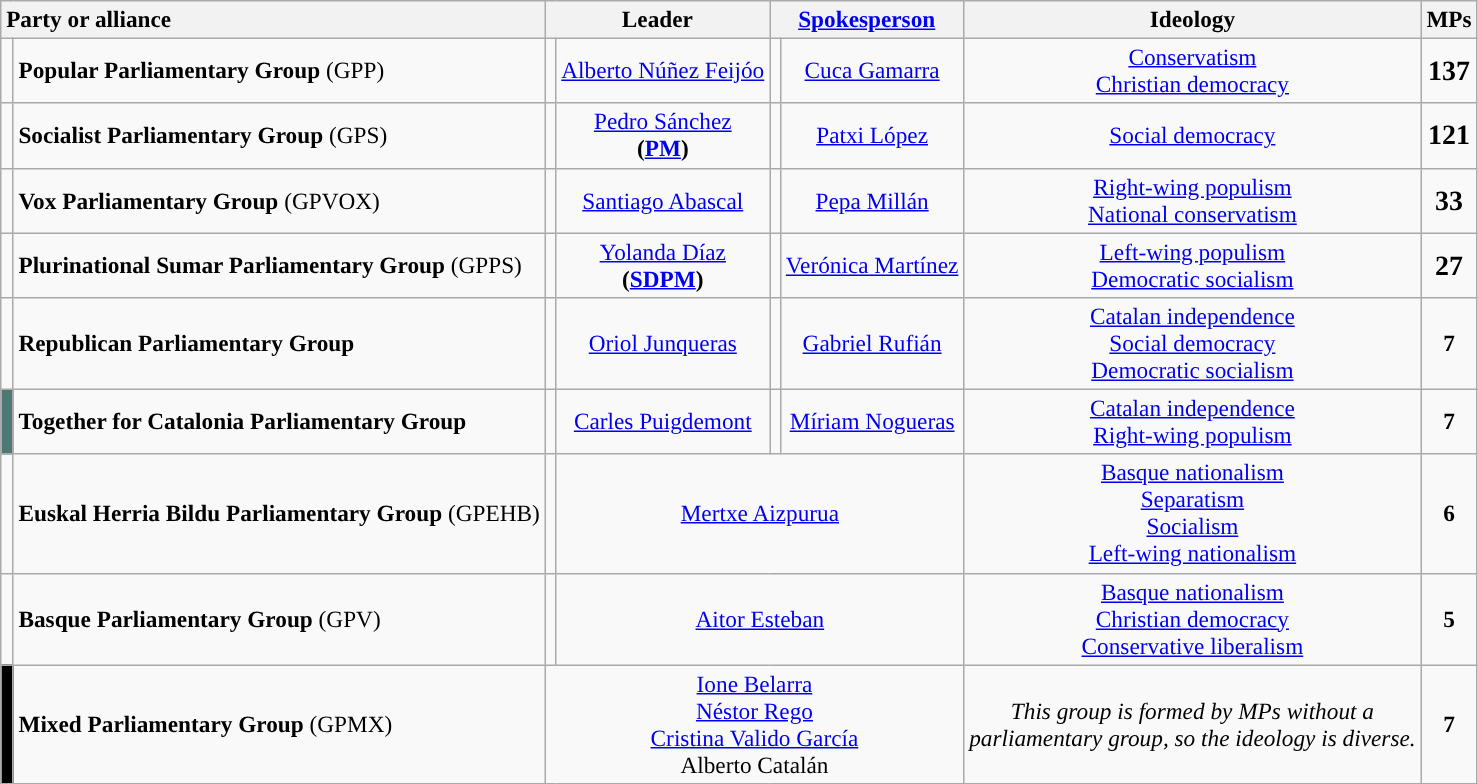<table class="wikitable" style="font-size:97%; text-align:center;">
<tr>
<th style="text-align:left;" colspan="2">Party or alliance</th>
<th colspan="2">Leader</th>
<th colspan="2"><a href='#'>Spokesperson</a></th>
<th>Ideology</th>
<th>MPs</th>
</tr>
<tr>
<td width="1"></td>
<td align="left"><strong>Popular Parliamentary Group</strong> (GPP)<br></td>
<td></td>
<td><a href='#'>Alberto Núñez Feijóo</a></td>
<td></td>
<td><a href='#'>Cuca Gamarra</a></td>
<td><a href='#'>Conservatism</a><br><a href='#'>Christian democracy</a></td>
<td><strong><big>137</big></strong></td>
</tr>
<tr>
<td></td>
<td align="left"><strong>Socialist Parliamentary Group</strong> (GPS)<br></td>
<td></td>
<td><a href='#'>Pedro Sánchez</a><br><strong>(<a href='#'>PM</a>)</strong></td>
<td></td>
<td><a href='#'>Patxi López</a></td>
<td><a href='#'>Social democracy</a></td>
<td><strong><big>121</big></strong></td>
</tr>
<tr>
<td></td>
<td align="left"><strong>Vox Parliamentary Group</strong> (GPVOX)<br></td>
<td></td>
<td><a href='#'>Santiago Abascal</a></td>
<td></td>
<td><a href='#'>Pepa Millán</a></td>
<td><a href='#'>Right-wing populism</a><br><a href='#'>National conservatism</a></td>
<td><strong><big>33</big></strong></td>
</tr>
<tr>
<td style="color:inherit;background:"></td>
<td align="left"><strong>Plurinational Sumar Parliamentary Group</strong> (GPPS)<br></td>
<td></td>
<td><a href='#'>Yolanda Díaz</a><br><strong>(<a href='#'>SDPM</a>)</strong></td>
<td></td>
<td><a href='#'>Verónica Martínez</a></td>
<td><a href='#'>Left-wing populism</a><br><a href='#'>Democratic socialism</a></td>
<td><strong><big>27</big></strong></td>
</tr>
<tr>
<td></td>
<td align="left"><strong>Republican Parliamentary Group</strong><br></td>
<td></td>
<td><a href='#'>Oriol Junqueras</a></td>
<td></td>
<td><a href='#'>Gabriel Rufián</a></td>
<td><a href='#'>Catalan independence</a><br><a href='#'>Social democracy</a><br><a href='#'>Democratic socialism</a></td>
<td><strong>7</strong></td>
</tr>
<tr>
<td style="color:inherit;background:#4E7972"></td>
<td align="left"><strong>Together for Catalonia Parliamentary Group</strong><br></td>
<td></td>
<td><a href='#'>Carles Puigdemont</a></td>
<td></td>
<td><a href='#'>Míriam Nogueras</a></td>
<td><a href='#'>Catalan independence</a><br><a href='#'>Right-wing populism</a></td>
<td><strong>7</strong></td>
</tr>
<tr>
<td></td>
<td align="left"><strong>Euskal Herria Bildu Parliamentary Group</strong> (GPEHB)<br></td>
<td></td>
<td colspan="3"><a href='#'>Mertxe Aizpurua</a></td>
<td><a href='#'>Basque nationalism</a><br><a href='#'>Separatism</a><br><a href='#'>Socialism</a><br><a href='#'>Left-wing nationalism</a></td>
<td><strong>6</strong></td>
</tr>
<tr>
<td style="color:inherit;background:"></td>
<td align="left"><strong>Basque Parliamentary Group</strong> (GPV)<br></td>
<td></td>
<td colspan="3"><a href='#'>Aitor Esteban</a></td>
<td><a href='#'>Basque nationalism</a><br><a href='#'>Christian democracy</a><br><a href='#'>Conservative liberalism</a></td>
<td><strong>5</strong></td>
</tr>
<tr>
<td style="color:inherit;background:#000000"></td>
<td align="left"><strong>Mixed Parliamentary Group</strong> (GPMX)<br></td>
<td colspan="4"><a href='#'>Ione Belarra</a><br><a href='#'>Néstor Rego</a><br><a href='#'>Cristina Valido García</a><br>Alberto Catalán</td>
<td><em>This group is formed by MPs without a<br>parliamentary group, so the ideology is diverse.</em></td>
<td><strong>7</strong></td>
</tr>
</table>
